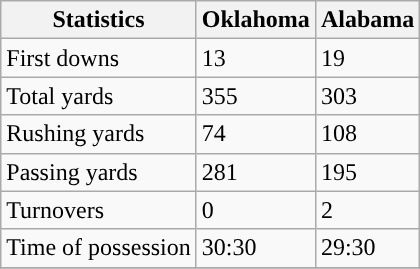<table class="wikitable" style="float: left;">
<tr>
<th>Statistics</th>
<th>Oklahoma</th>
<th>Alabama</th>
</tr>
<tr>
<td>First downs</td>
<td>13</td>
<td>19</td>
</tr>
<tr>
<td>Total yards</td>
<td>355</td>
<td>303</td>
</tr>
<tr>
<td>Rushing yards</td>
<td>74</td>
<td>108</td>
</tr>
<tr>
<td>Passing yards</td>
<td>281</td>
<td>195</td>
</tr>
<tr>
<td>Turnovers</td>
<td>0</td>
<td>2</td>
</tr>
<tr>
<td>Time of possession</td>
<td>30:30</td>
<td>29:30</td>
</tr>
<tr>
</tr>
</table>
